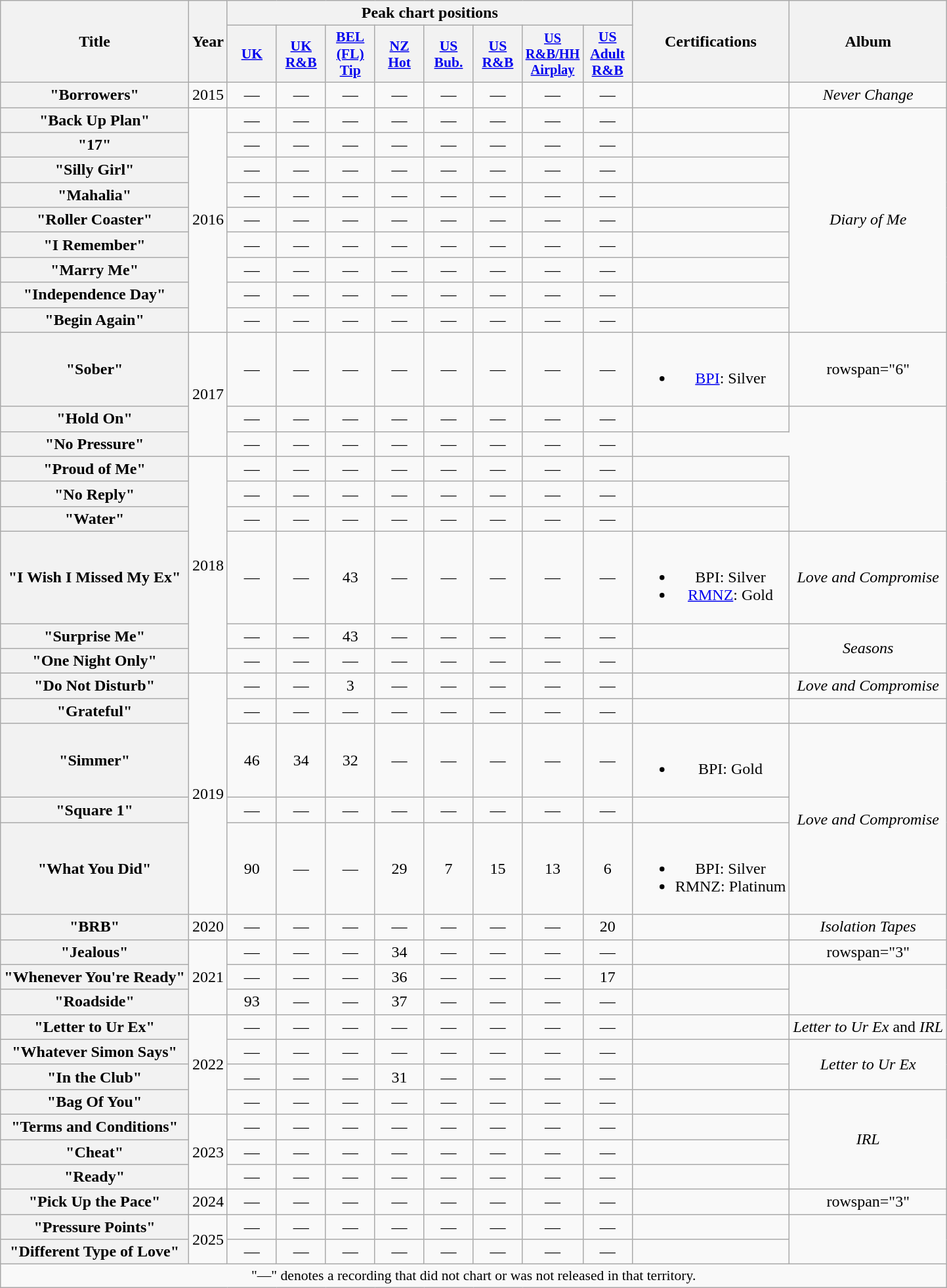<table class="wikitable plainrowheaders" style="text-align:center;">
<tr>
<th scope="col" rowspan="2">Title</th>
<th scope="col" rowspan="2">Year</th>
<th scope="col" colspan="8">Peak chart positions</th>
<th scope="col" rowspan="2">Certifications</th>
<th scope="col" rowspan="2">Album</th>
</tr>
<tr>
<th scope="col" style="width:3em;font-size:90%;"><a href='#'>UK</a><br></th>
<th scope="col" style="width:3em;font-size:90%;"><a href='#'>UK<br>R&B</a><br></th>
<th scope="col" style="width:3em;font-size:90%;"><a href='#'>BEL<br>(FL)<br>Tip</a><br></th>
<th scope="col" style="width:3em;font-size:90%;"><a href='#'>NZ<br>Hot</a><br></th>
<th scope="col" style="width:3em;font-size:90%;"><a href='#'>US<br>Bub.</a><br></th>
<th scope="col" style="width:3em;font-size:90%;"><a href='#'>US<br>R&B</a><br></th>
<th scope="col" style="width:3em;font-size:85%;"><a href='#'>US<br>R&B/HH<br>Airplay</a><br></th>
<th scope="col" style="width:3em;font-size:90%;"><a href='#'>US<br>Adult<br>R&B</a><br></th>
</tr>
<tr>
<th scope="row">"Borrowers"</th>
<td>2015</td>
<td>—</td>
<td>—</td>
<td>—</td>
<td>—</td>
<td>—</td>
<td>—</td>
<td>—</td>
<td>—</td>
<td></td>
<td><em>Never Change</em></td>
</tr>
<tr>
<th scope="row">"Back Up Plan"</th>
<td rowspan="9">2016</td>
<td>—</td>
<td>—</td>
<td>—</td>
<td>—</td>
<td>—</td>
<td>—</td>
<td>—</td>
<td>—</td>
<td></td>
<td rowspan="9"><em>Diary of Me</em></td>
</tr>
<tr>
<th scope="row">"17"</th>
<td>—</td>
<td>—</td>
<td>—</td>
<td>—</td>
<td>—</td>
<td>—</td>
<td>—</td>
<td>—</td>
<td></td>
</tr>
<tr>
<th scope="row">"Silly Girl"</th>
<td>—</td>
<td>—</td>
<td>—</td>
<td>—</td>
<td>—</td>
<td>—</td>
<td>—</td>
<td>—</td>
<td></td>
</tr>
<tr>
<th scope="row">"Mahalia"</th>
<td>—</td>
<td>—</td>
<td>—</td>
<td>—</td>
<td>—</td>
<td>—</td>
<td>—</td>
<td>—</td>
<td></td>
</tr>
<tr>
<th scope="row">"Roller Coaster"</th>
<td>—</td>
<td>—</td>
<td>—</td>
<td>—</td>
<td>—</td>
<td>—</td>
<td>—</td>
<td>—</td>
<td></td>
</tr>
<tr>
<th scope="row">"I Remember"</th>
<td>—</td>
<td>—</td>
<td>—</td>
<td>—</td>
<td>—</td>
<td>—</td>
<td>—</td>
<td>—</td>
<td></td>
</tr>
<tr>
<th scope="row">"Marry Me"</th>
<td>—</td>
<td>—</td>
<td>—</td>
<td>—</td>
<td>—</td>
<td>—</td>
<td>—</td>
<td>—</td>
<td></td>
</tr>
<tr>
<th scope="row">"Independence Day"</th>
<td>—</td>
<td>—</td>
<td>—</td>
<td>—</td>
<td>—</td>
<td>—</td>
<td>—</td>
<td>—</td>
<td></td>
</tr>
<tr>
<th scope="row">"Begin Again"</th>
<td>—</td>
<td>—</td>
<td>—</td>
<td>—</td>
<td>—</td>
<td>—</td>
<td>—</td>
<td>—</td>
<td></td>
</tr>
<tr>
<th scope="row">"Sober"</th>
<td rowspan="3">2017</td>
<td>—</td>
<td>—</td>
<td>—</td>
<td>—</td>
<td>—</td>
<td>—</td>
<td>—</td>
<td>—</td>
<td><br><ul><li><a href='#'>BPI</a>: Silver</li></ul></td>
<td>rowspan="6" </td>
</tr>
<tr>
<th scope="row">"Hold On"<br></th>
<td>—</td>
<td>—</td>
<td>—</td>
<td>—</td>
<td>—</td>
<td>—</td>
<td>—</td>
<td>—</td>
<td></td>
</tr>
<tr>
<th scope="row">"No Pressure"</th>
<td>—</td>
<td>—</td>
<td>—</td>
<td>—</td>
<td>—</td>
<td>—</td>
<td>—</td>
<td>—</td>
</tr>
<tr>
<th scope="row">"Proud of Me"<br></th>
<td rowspan="6">2018</td>
<td>—</td>
<td>—</td>
<td>—</td>
<td>—</td>
<td>—</td>
<td>—</td>
<td>—</td>
<td>—</td>
<td></td>
</tr>
<tr>
<th scope="row">"No Reply"</th>
<td>—</td>
<td>—</td>
<td>—</td>
<td>—</td>
<td>—</td>
<td>—</td>
<td>—</td>
<td>—</td>
<td></td>
</tr>
<tr>
<th scope="row">"Water"<br></th>
<td>—</td>
<td>—</td>
<td>—</td>
<td>—</td>
<td>—</td>
<td>—</td>
<td>—</td>
<td>—</td>
<td></td>
</tr>
<tr>
<th scope="row">"I Wish I Missed My Ex"</th>
<td>—</td>
<td>—</td>
<td>43</td>
<td>—</td>
<td>—</td>
<td>—</td>
<td>—</td>
<td>—</td>
<td><br><ul><li>BPI: Silver</li><li><a href='#'>RMNZ</a>: Gold</li></ul></td>
<td><em>Love and Compromise</em></td>
</tr>
<tr>
<th scope="row">"Surprise Me"</th>
<td>—</td>
<td>—</td>
<td>43</td>
<td>—</td>
<td>—</td>
<td>—</td>
<td>—</td>
<td>—</td>
<td></td>
<td rowspan="2"><em>Seasons</em></td>
</tr>
<tr>
<th scope="row">"One Night Only"<br> </th>
<td>—</td>
<td>—</td>
<td>—</td>
<td>—</td>
<td>—</td>
<td>—</td>
<td>—</td>
<td>—</td>
<td></td>
</tr>
<tr>
<th scope="row">"Do Not Disturb"</th>
<td rowspan="5">2019</td>
<td>—</td>
<td>—</td>
<td>3</td>
<td>—</td>
<td>—</td>
<td>—</td>
<td>—</td>
<td>—</td>
<td></td>
<td><em>Love and Compromise</em></td>
</tr>
<tr>
<th scope="row">"Grateful"</th>
<td>—</td>
<td>—</td>
<td>—</td>
<td>—</td>
<td>—</td>
<td>—</td>
<td>—</td>
<td>—</td>
<td></td>
<td></td>
</tr>
<tr>
<th scope="row">"Simmer"<br></th>
<td>46</td>
<td>34</td>
<td>32</td>
<td>—</td>
<td>—</td>
<td>—</td>
<td>—</td>
<td>—</td>
<td><br><ul><li>BPI: Gold</li></ul></td>
<td rowspan="3"><em>Love and Compromise</em></td>
</tr>
<tr>
<th scope="row">"Square 1"</th>
<td>—</td>
<td>—</td>
<td>—</td>
<td>—</td>
<td>—</td>
<td>—</td>
<td>—</td>
<td>—</td>
<td></td>
</tr>
<tr>
<th scope="row">"What You Did"<br></th>
<td>90</td>
<td>—</td>
<td>—</td>
<td>29</td>
<td>7</td>
<td>15</td>
<td>13</td>
<td>6</td>
<td><br><ul><li>BPI: Silver</li><li>RMNZ: Platinum</li></ul></td>
</tr>
<tr>
<th scope="row">"BRB"</th>
<td>2020</td>
<td>—</td>
<td>—</td>
<td>—</td>
<td>—</td>
<td>—</td>
<td>—</td>
<td>—</td>
<td>20</td>
<td></td>
<td><em>Isolation Tapes</em></td>
</tr>
<tr>
<th scope="row">"Jealous"<br></th>
<td rowspan="3">2021</td>
<td>—</td>
<td>—</td>
<td>—</td>
<td>34</td>
<td>—</td>
<td>—</td>
<td>—</td>
<td>—</td>
<td></td>
<td>rowspan="3" </td>
</tr>
<tr>
<th scope="row">"Whenever You're Ready"</th>
<td>—</td>
<td>—</td>
<td>—</td>
<td>36</td>
<td>—</td>
<td>—</td>
<td>—</td>
<td>17</td>
<td></td>
</tr>
<tr>
<th scope="row">"Roadside"<br></th>
<td>93</td>
<td>—</td>
<td>—</td>
<td>37</td>
<td>—</td>
<td>—</td>
<td>—</td>
<td>—</td>
<td></td>
</tr>
<tr>
<th scope="row">"Letter to Ur Ex"</th>
<td rowspan="4">2022</td>
<td>—</td>
<td>—</td>
<td>—</td>
<td>—</td>
<td>—</td>
<td>—</td>
<td>—</td>
<td>—</td>
<td></td>
<td><em>Letter to Ur Ex</em> and <em>IRL</em></td>
</tr>
<tr>
<th scope="row">"Whatever Simon Says"</th>
<td>—</td>
<td>—</td>
<td>—</td>
<td>—</td>
<td>—</td>
<td>—</td>
<td>—</td>
<td>—</td>
<td></td>
<td rowspan="2"><em>Letter to Ur Ex</em></td>
</tr>
<tr>
<th scope="row">"In the Club"</th>
<td>—</td>
<td>—</td>
<td>—</td>
<td>31</td>
<td>—</td>
<td>—</td>
<td>—</td>
<td>—</td>
<td></td>
</tr>
<tr>
<th scope="row">"Bag Of You"</th>
<td>—</td>
<td>—</td>
<td>—</td>
<td>—</td>
<td>—</td>
<td>—</td>
<td>—</td>
<td>—</td>
<td></td>
<td rowspan="4"><em>IRL</em></td>
</tr>
<tr>
<th scope="row">"Terms and Conditions"</th>
<td rowspan="3">2023</td>
<td>—</td>
<td>—</td>
<td>—</td>
<td>—</td>
<td>—</td>
<td>—</td>
<td>—</td>
<td>—</td>
<td></td>
</tr>
<tr>
<th scope="row">"Cheat"<br></th>
<td>—</td>
<td>—</td>
<td>—</td>
<td>—</td>
<td>—</td>
<td>—</td>
<td>—</td>
<td>—</td>
<td></td>
</tr>
<tr>
<th scope="row">"Ready"</th>
<td>—</td>
<td>—</td>
<td>—</td>
<td>—</td>
<td>—</td>
<td>—</td>
<td>—</td>
<td>—</td>
<td></td>
</tr>
<tr>
<th scope="row">"Pick Up the Pace"<br></th>
<td>2024</td>
<td>—</td>
<td>—</td>
<td>—</td>
<td>—</td>
<td>—</td>
<td>—</td>
<td>—</td>
<td>—</td>
<td></td>
<td>rowspan="3" </td>
</tr>
<tr>
<th scope="row">"Pressure Points"<br></th>
<td rowspan="2">2025</td>
<td>—</td>
<td>—</td>
<td>—</td>
<td>—</td>
<td>—</td>
<td>—</td>
<td>—</td>
<td>—</td>
<td></td>
</tr>
<tr>
<th scope="row">"Different Type of Love"<br></th>
<td>—</td>
<td>—</td>
<td>—</td>
<td>—</td>
<td>—</td>
<td>—</td>
<td>—</td>
<td>—</td>
<td></td>
</tr>
<tr>
<td colspan="12" style="font-size:90%">"—" denotes a recording that did not chart or was not released in that territory.</td>
</tr>
</table>
